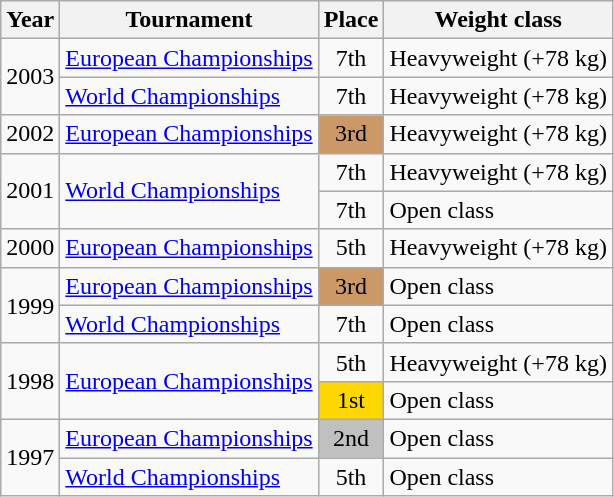<table class=wikitable>
<tr>
<th>Year</th>
<th>Tournament</th>
<th>Place</th>
<th>Weight class</th>
</tr>
<tr>
<td rowspan=2>2003</td>
<td><a href='#'>European Championships</a></td>
<td align="center">7th</td>
<td>Heavyweight (+78 kg)</td>
</tr>
<tr>
<td><a href='#'>World Championships</a></td>
<td align="center">7th</td>
<td>Heavyweight (+78 kg)</td>
</tr>
<tr>
<td>2002</td>
<td><a href='#'>European Championships</a></td>
<td bgcolor="cc9966" align="center">3rd</td>
<td>Heavyweight (+78 kg)</td>
</tr>
<tr>
<td rowspan=2>2001</td>
<td rowspan=2><a href='#'>World Championships</a></td>
<td align="center">7th</td>
<td>Heavyweight (+78 kg)</td>
</tr>
<tr>
<td align="center">7th</td>
<td>Open class</td>
</tr>
<tr>
<td>2000</td>
<td><a href='#'>European Championships</a></td>
<td align="center">5th</td>
<td>Heavyweight (+78 kg)</td>
</tr>
<tr>
<td rowspan=2>1999</td>
<td><a href='#'>European Championships</a></td>
<td bgcolor="cc9966" align="center">3rd</td>
<td>Open class</td>
</tr>
<tr>
<td><a href='#'>World Championships</a></td>
<td align="center">7th</td>
<td>Open class</td>
</tr>
<tr>
<td rowspan=2>1998</td>
<td rowspan=2><a href='#'>European Championships</a></td>
<td align="center">5th</td>
<td>Heavyweight (+78 kg)</td>
</tr>
<tr>
<td bgcolor="gold" align="center">1st</td>
<td>Open class</td>
</tr>
<tr>
<td rowspan=2>1997</td>
<td><a href='#'>European Championships</a></td>
<td bgcolor="silver" align="center">2nd</td>
<td>Open class</td>
</tr>
<tr>
<td><a href='#'>World Championships</a></td>
<td align="center">5th</td>
<td>Open class</td>
</tr>
</table>
